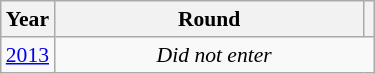<table class="wikitable" style="text-align: center; font-size:90%">
<tr>
<th>Year</th>
<th style="width:200px">Round</th>
<th></th>
</tr>
<tr>
<td><a href='#'>2013</a></td>
<td colspan="2"><em>Did not enter</em></td>
</tr>
</table>
